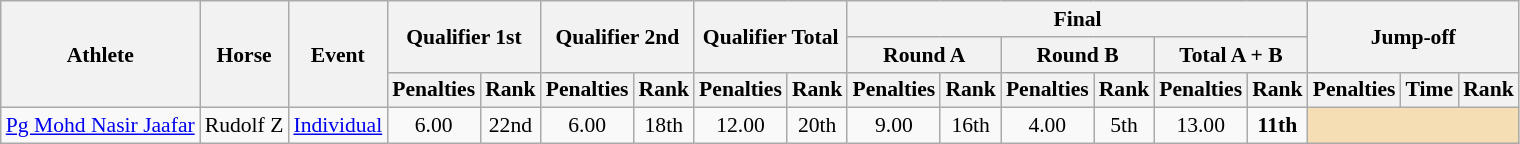<table class=wikitable style="font-size:90%">
<tr>
<th rowspan="3">Athlete</th>
<th rowspan="3">Horse</th>
<th rowspan="3">Event</th>
<th colspan="2" rowspan="2">Qualifier 1st</th>
<th colspan="2" rowspan="2">Qualifier 2nd</th>
<th colspan="2" rowspan="2">Qualifier Total</th>
<th colspan="6">Final</th>
<th colspan="3" rowspan="2">Jump-off</th>
</tr>
<tr>
<th colspan="2">Round A</th>
<th colspan="2">Round B</th>
<th colspan="2">Total A + B</th>
</tr>
<tr>
<th>Penalties</th>
<th>Rank</th>
<th>Penalties</th>
<th>Rank</th>
<th>Penalties</th>
<th>Rank</th>
<th>Penalties</th>
<th>Rank</th>
<th>Penalties</th>
<th>Rank</th>
<th>Penalties</th>
<th>Rank</th>
<th>Penalties</th>
<th>Time</th>
<th>Rank</th>
</tr>
<tr>
<td><a href='#'>Pg Mohd Nasir Jaafar</a></td>
<td>Rudolf Z</td>
<td><a href='#'>Individual</a></td>
<td align="center">6.00</td>
<td align="center">22nd</td>
<td align="center">6.00</td>
<td align="center">18th</td>
<td align="center">12.00</td>
<td align="center">20th</td>
<td align="center">9.00</td>
<td align="center">16th</td>
<td align="center">4.00</td>
<td align="center">5th</td>
<td align="center">13.00</td>
<td align="center"><strong>11th</strong></td>
<td colspan="3" bgcolor="wheat"></td>
</tr>
</table>
